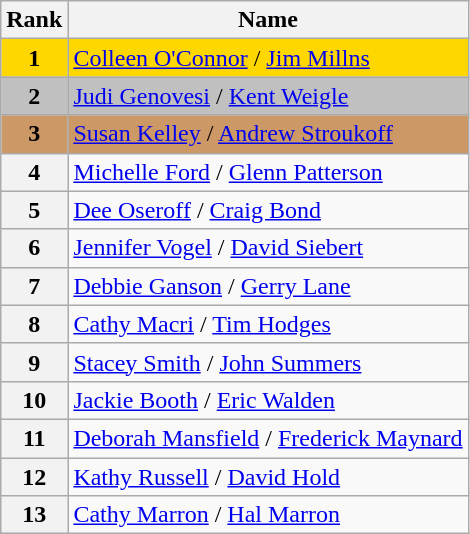<table class="wikitable">
<tr>
<th>Rank</th>
<th>Name</th>
</tr>
<tr bgcolor="gold">
<td align="center"><strong>1</strong></td>
<td><a href='#'>Colleen O'Connor</a> / <a href='#'>Jim Millns</a></td>
</tr>
<tr bgcolor="silver">
<td align="center"><strong>2</strong></td>
<td><a href='#'>Judi Genovesi</a> / <a href='#'>Kent Weigle</a></td>
</tr>
<tr bgcolor="cc9966">
<td align="center"><strong>3</strong></td>
<td><a href='#'>Susan Kelley</a> / <a href='#'>Andrew Stroukoff</a></td>
</tr>
<tr>
<th>4</th>
<td><a href='#'>Michelle Ford</a> / <a href='#'>Glenn Patterson</a></td>
</tr>
<tr>
<th>5</th>
<td><a href='#'>Dee Oseroff</a> / <a href='#'>Craig Bond</a></td>
</tr>
<tr>
<th>6</th>
<td><a href='#'>Jennifer Vogel</a> / <a href='#'>David Siebert</a></td>
</tr>
<tr>
<th>7</th>
<td><a href='#'>Debbie Ganson</a> / <a href='#'>Gerry Lane</a></td>
</tr>
<tr>
<th>8</th>
<td><a href='#'>Cathy Macri</a> / <a href='#'>Tim Hodges</a></td>
</tr>
<tr>
<th>9</th>
<td><a href='#'>Stacey Smith</a> / <a href='#'>John Summers</a></td>
</tr>
<tr>
<th>10</th>
<td><a href='#'>Jackie Booth</a> / <a href='#'>Eric Walden</a></td>
</tr>
<tr>
<th>11</th>
<td><a href='#'>Deborah Mansfield</a> / <a href='#'>Frederick Maynard</a></td>
</tr>
<tr>
<th>12</th>
<td><a href='#'>Kathy Russell</a> / <a href='#'>David Hold</a></td>
</tr>
<tr>
<th>13</th>
<td><a href='#'>Cathy Marron</a> / <a href='#'>Hal Marron</a></td>
</tr>
</table>
